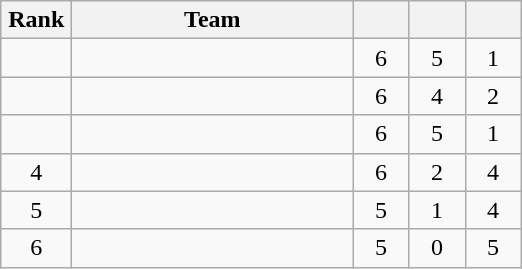<table class="wikitable" style="text-align: center;">
<tr>
<th width=40>Rank</th>
<th width=180>Team</th>
<th width=30></th>
<th width=30></th>
<th width=30></th>
</tr>
<tr>
<td></td>
<td align=left></td>
<td>6</td>
<td>5</td>
<td>1</td>
</tr>
<tr>
<td></td>
<td align=left></td>
<td>6</td>
<td>4</td>
<td>2</td>
</tr>
<tr>
<td></td>
<td align=left></td>
<td>6</td>
<td>5</td>
<td>1</td>
</tr>
<tr>
<td>4</td>
<td align=left></td>
<td>6</td>
<td>2</td>
<td>4</td>
</tr>
<tr>
<td>5</td>
<td align=left></td>
<td>5</td>
<td>1</td>
<td>4</td>
</tr>
<tr>
<td>6</td>
<td align=left></td>
<td>5</td>
<td>0</td>
<td>5</td>
</tr>
</table>
